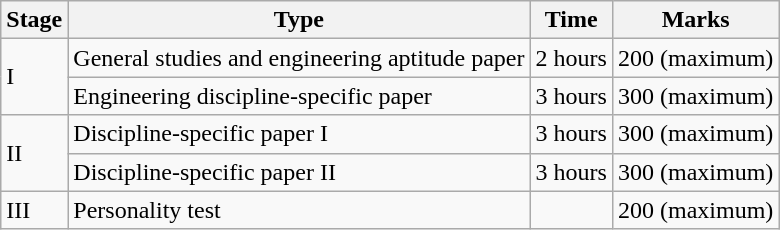<table class="wikitable">
<tr>
<th>Stage</th>
<th>Type</th>
<th>Time</th>
<th>Marks</th>
</tr>
<tr>
<td rowspan="2">I</td>
<td>General studies and engineering aptitude paper</td>
<td>2 hours</td>
<td>200 (maximum)</td>
</tr>
<tr>
<td>Engineering discipline-specific paper</td>
<td>3 hours</td>
<td>300 (maximum)</td>
</tr>
<tr>
<td rowspan="2">II</td>
<td>Discipline-specific paper I</td>
<td>3 hours</td>
<td>300 (maximum)</td>
</tr>
<tr>
<td>Discipline-specific paper II</td>
<td>3 hours</td>
<td>300 (maximum)</td>
</tr>
<tr>
<td>III</td>
<td>Personality test</td>
<td></td>
<td>200 (maximum)</td>
</tr>
</table>
